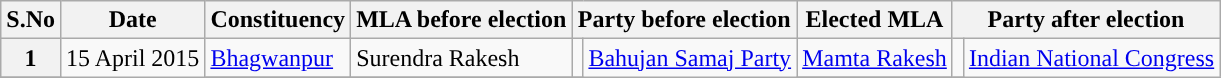<table class="wikitable sortable">
<tr>
<th>S.No</th>
<th>Date</th>
<th>Constituency</th>
<th>MLA before election</th>
<th colspan="2">Party before election</th>
<th>Elected MLA</th>
<th colspan="2">Party after election</th>
</tr>
<tr>
<th>1</th>
<td rowspan="3">15 April 2015</td>
<td><a href='#'>Bhagwanpur</a></td>
<td>Surendra Rakesh</td>
<td></td>
<td rowspan="2"><a href='#'>Bahujan Samaj Party</a></td>
<td><a href='#'>Mamta Rakesh</a></td>
<td></td>
<td rowspan="3"><a href='#'>Indian National Congress</a></td>
</tr>
<tr>
</tr>
</table>
